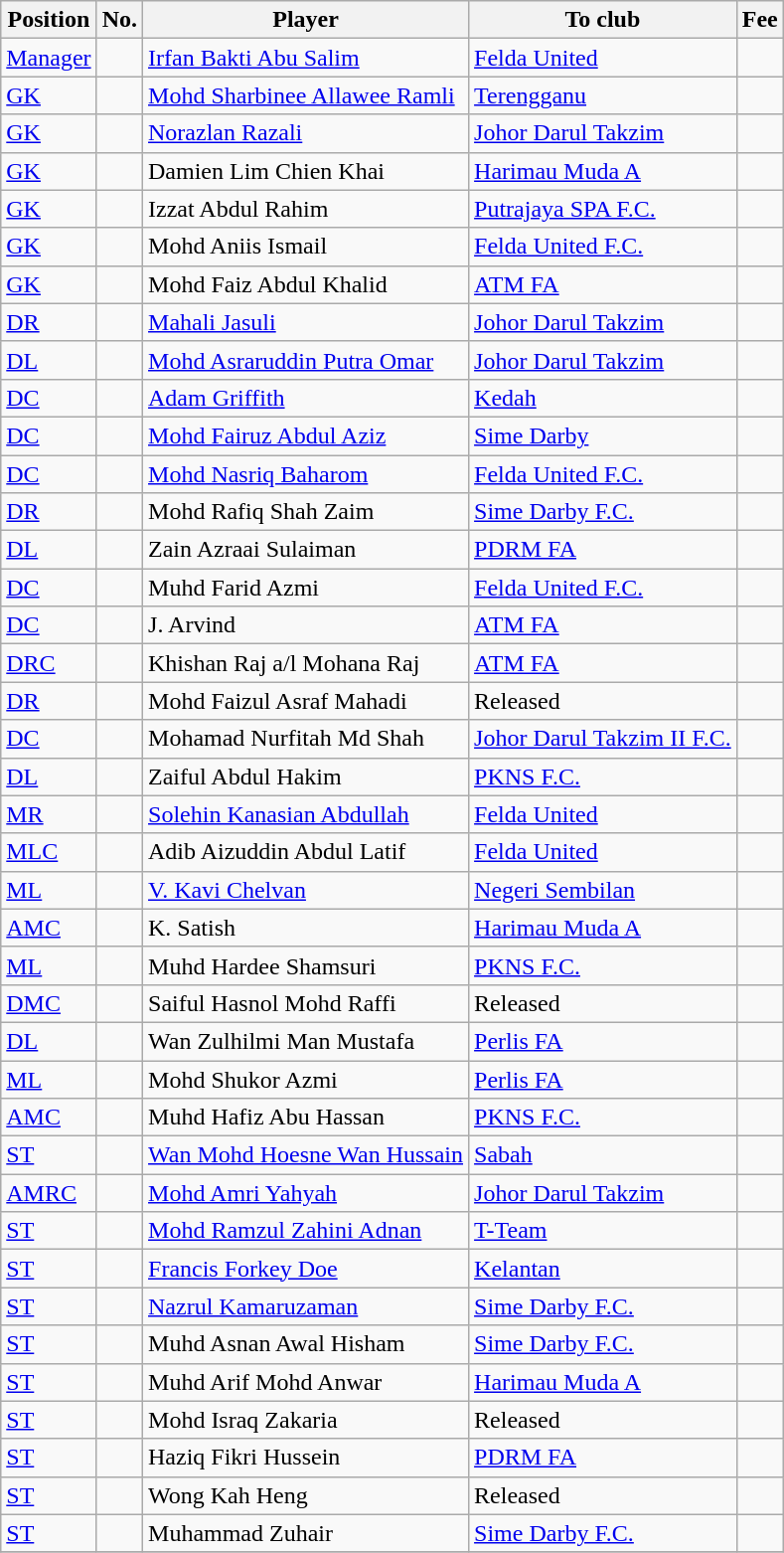<table class="wikitable sortable">
<tr>
<th>Position</th>
<th>No.</th>
<th>Player</th>
<th>To club</th>
<th>Fee</th>
</tr>
<tr>
<td align="left"><a href='#'>Manager</a></td>
<td></td>
<td align="left"> <a href='#'>Irfan Bakti Abu Salim</a></td>
<td align="left"> <a href='#'>Felda United</a></td>
<td align=right></td>
</tr>
<tr>
<td align="left"><a href='#'>GK</a></td>
<td></td>
<td align="left"> <a href='#'>Mohd Sharbinee Allawee Ramli</a></td>
<td align="left"> <a href='#'>Terengganu</a></td>
<td align=right></td>
</tr>
<tr>
<td align="left"><a href='#'>GK</a></td>
<td></td>
<td align="left"> <a href='#'>Norazlan Razali</a></td>
<td align="left"> <a href='#'>Johor Darul Takzim</a></td>
<td align=right></td>
</tr>
<tr>
<td align="left"><a href='#'>GK</a></td>
<td></td>
<td align="left"> Damien Lim Chien Khai</td>
<td align="left"> <a href='#'>Harimau Muda A</a></td>
<td align=right></td>
</tr>
<tr>
<td align="left"><a href='#'>GK</a></td>
<td></td>
<td align="left"> Izzat Abdul Rahim</td>
<td align="left"> <a href='#'>Putrajaya SPA F.C.</a></td>
<td align=right></td>
</tr>
<tr>
<td align="left"><a href='#'>GK</a></td>
<td></td>
<td align="left"> Mohd Aniis Ismail</td>
<td align="left"> <a href='#'>Felda United F.C.</a></td>
<td align=right></td>
</tr>
<tr>
<td align="left"><a href='#'>GK</a></td>
<td></td>
<td align="left"> Mohd Faiz Abdul Khalid</td>
<td align="left"> <a href='#'>ATM FA</a></td>
<td align=right></td>
</tr>
<tr>
<td align="left"><a href='#'>DR</a></td>
<td></td>
<td align="left"> <a href='#'>Mahali Jasuli</a></td>
<td align="left"> <a href='#'>Johor Darul Takzim</a></td>
<td align=right></td>
</tr>
<tr>
<td align="left"><a href='#'>DL</a></td>
<td></td>
<td align="left"> <a href='#'>Mohd Asraruddin Putra Omar</a></td>
<td align="left"> <a href='#'>Johor Darul Takzim</a></td>
<td align=right></td>
</tr>
<tr>
<td align="left"><a href='#'>DC</a></td>
<td></td>
<td align="left"> <a href='#'>Adam Griffith</a></td>
<td align="left"> <a href='#'>Kedah</a></td>
<td align=right></td>
</tr>
<tr>
<td align="left"><a href='#'>DC</a></td>
<td></td>
<td align="left"> <a href='#'>Mohd Fairuz Abdul Aziz</a></td>
<td align="left"> <a href='#'>Sime Darby</a></td>
<td align=right></td>
</tr>
<tr>
<td align="left"><a href='#'>DC</a></td>
<td></td>
<td align="left"> <a href='#'>Mohd Nasriq Baharom</a></td>
<td align="left"> <a href='#'>Felda United F.C.</a></td>
<td align=right></td>
</tr>
<tr>
<td align="left"><a href='#'>DR</a></td>
<td></td>
<td align="left"> Mohd Rafiq Shah Zaim</td>
<td align="left"> <a href='#'>Sime Darby F.C.</a></td>
<td align=right></td>
</tr>
<tr>
<td align="left"><a href='#'>DL</a></td>
<td></td>
<td align="left"> Zain Azraai Sulaiman</td>
<td align="left"> <a href='#'>PDRM FA</a></td>
<td align=right></td>
</tr>
<tr>
<td align="left"><a href='#'>DC</a></td>
<td></td>
<td align="left"> Muhd Farid Azmi</td>
<td align="left"> <a href='#'>Felda United F.C.</a></td>
<td align=right></td>
</tr>
<tr>
<td align="left"><a href='#'>DC</a></td>
<td></td>
<td align="left"> J. Arvind</td>
<td align="left"> <a href='#'>ATM FA</a></td>
<td align=right></td>
</tr>
<tr>
<td align="left"><a href='#'>DRC</a></td>
<td></td>
<td align="left"> Khishan Raj a/l Mohana Raj</td>
<td align="left"> <a href='#'>ATM FA</a></td>
<td align=right></td>
</tr>
<tr>
<td align="left"><a href='#'>DR</a></td>
<td></td>
<td align="left"> Mohd Faizul Asraf Mahadi</td>
<td align="left">Released</td>
<td align=right></td>
</tr>
<tr>
<td align="left"><a href='#'>DC</a></td>
<td></td>
<td align="left"> Mohamad Nurfitah Md Shah</td>
<td align="left"> <a href='#'>Johor Darul Takzim II F.C.</a></td>
<td align=right></td>
</tr>
<tr>
<td align="left"><a href='#'>DL</a></td>
<td></td>
<td align="left"> Zaiful Abdul Hakim</td>
<td align="left"> <a href='#'>PKNS F.C.</a></td>
<td align=right></td>
</tr>
<tr>
<td align="left"><a href='#'>MR</a></td>
<td></td>
<td align="left"> <a href='#'>Solehin Kanasian Abdullah</a></td>
<td align="left"> <a href='#'>Felda United</a></td>
<td align=right></td>
</tr>
<tr>
<td align="left"><a href='#'>MLC</a></td>
<td></td>
<td align="left"> Adib Aizuddin Abdul Latif</td>
<td align="left"> <a href='#'>Felda United</a></td>
<td align=right></td>
</tr>
<tr>
<td align="left"><a href='#'>ML</a></td>
<td></td>
<td align="left"> <a href='#'>V. Kavi Chelvan</a></td>
<td align="left"> <a href='#'>Negeri Sembilan</a></td>
<td align=right></td>
</tr>
<tr>
<td align="left"><a href='#'>AMC</a></td>
<td></td>
<td align="left"> K. Satish</td>
<td align="left"> <a href='#'>Harimau Muda A</a></td>
<td align=right></td>
</tr>
<tr>
<td align="left"><a href='#'>ML</a></td>
<td></td>
<td align="left"> Muhd Hardee Shamsuri</td>
<td align="left"> <a href='#'>PKNS F.C.</a></td>
<td align=right></td>
</tr>
<tr>
<td align="left"><a href='#'>DMC</a></td>
<td></td>
<td align="left"> Saiful Hasnol Mohd Raffi</td>
<td align="left">Released</td>
<td align=right></td>
</tr>
<tr>
<td align="left"><a href='#'>DL</a></td>
<td></td>
<td align="left"> Wan Zulhilmi Man Mustafa</td>
<td align="left"> <a href='#'>Perlis FA</a></td>
<td align=right></td>
</tr>
<tr>
<td align="left"><a href='#'>ML</a></td>
<td></td>
<td align="left"> Mohd Shukor Azmi</td>
<td align="left"> <a href='#'>Perlis FA</a></td>
<td align=right></td>
</tr>
<tr>
<td align="left"><a href='#'>AMC</a></td>
<td></td>
<td align="left"> Muhd Hafiz Abu Hassan</td>
<td align="left"> <a href='#'>PKNS F.C.</a></td>
<td align=right></td>
</tr>
<tr>
<td align="left"><a href='#'>ST</a></td>
<td></td>
<td align="left"> <a href='#'>Wan Mohd Hoesne Wan Hussain</a></td>
<td align="left"> <a href='#'>Sabah</a></td>
<td align=right></td>
</tr>
<tr>
<td align="left"><a href='#'>AMRC</a></td>
<td></td>
<td align="left"> <a href='#'>Mohd Amri Yahyah</a></td>
<td align="left"> <a href='#'>Johor Darul Takzim</a></td>
<td align=right></td>
</tr>
<tr>
<td align="left"><a href='#'>ST</a></td>
<td></td>
<td align="left"> <a href='#'>Mohd Ramzul Zahini Adnan</a></td>
<td align="left"> <a href='#'>T-Team</a></td>
<td align=right></td>
</tr>
<tr>
<td align="left"><a href='#'>ST</a></td>
<td></td>
<td align="left"> <a href='#'>Francis Forkey Doe</a></td>
<td align="left"> <a href='#'>Kelantan</a></td>
<td align=right></td>
</tr>
<tr>
<td align="left"><a href='#'>ST</a></td>
<td></td>
<td align="left"> <a href='#'>Nazrul Kamaruzaman</a></td>
<td align="left"> <a href='#'>Sime Darby F.C.</a></td>
<td align=right></td>
</tr>
<tr>
<td align="left"><a href='#'>ST</a></td>
<td></td>
<td align="left"> Muhd Asnan Awal Hisham</td>
<td align="left"> <a href='#'>Sime Darby F.C.</a></td>
<td align=right></td>
</tr>
<tr>
<td align="left"><a href='#'>ST</a></td>
<td></td>
<td align="left"> Muhd Arif Mohd Anwar</td>
<td align="left"> <a href='#'>Harimau Muda A</a></td>
<td align=right></td>
</tr>
<tr>
<td align="left"><a href='#'>ST</a></td>
<td></td>
<td align="left"> Mohd Israq Zakaria</td>
<td align="left">Released</td>
<td align=right></td>
</tr>
<tr>
<td align="left"><a href='#'>ST</a></td>
<td></td>
<td align="left"> Haziq Fikri Hussein</td>
<td align="left"> <a href='#'>PDRM FA</a></td>
<td align=right></td>
</tr>
<tr>
<td align="left"><a href='#'>ST</a></td>
<td></td>
<td align="left"> Wong Kah Heng</td>
<td align="left">Released</td>
<td align=right></td>
</tr>
<tr>
<td align="left"><a href='#'>ST</a></td>
<td></td>
<td align="left"> Muhammad Zuhair</td>
<td align="left"> <a href='#'>Sime Darby F.C.</a></td>
<td align=right></td>
</tr>
<tr>
</tr>
</table>
